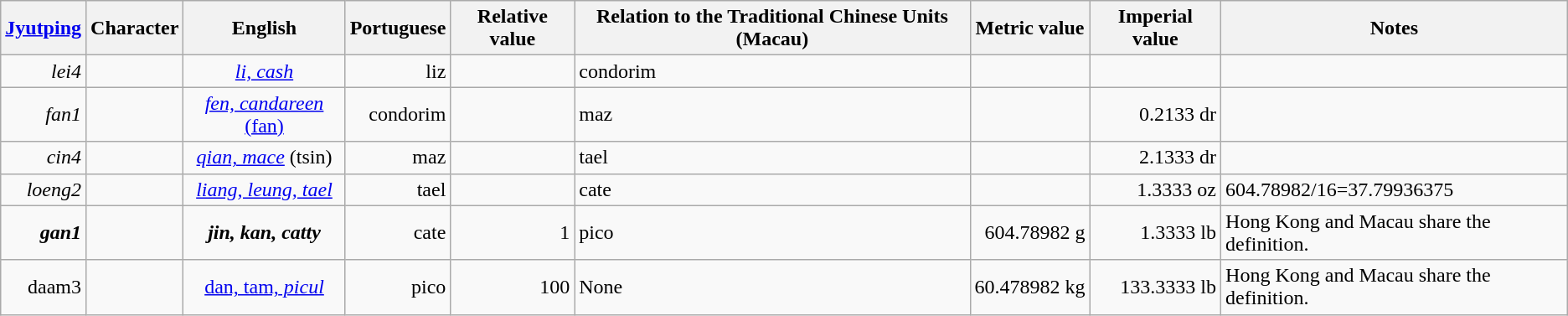<table class="wikitable">
<tr>
<th><a href='#'>Jyutping</a></th>
<th>Character</th>
<th>English</th>
<th>Portuguese</th>
<th>Relative value</th>
<th>Relation to the Traditional Chinese Units (Macau)</th>
<th>Metric value</th>
<th>Imperial value</th>
<th>Notes</th>
</tr>
<tr>
<td align="right"><em>lei4</em></td>
<td align="right"></td>
<td align="center"><em><a href='#'>li, cash</a></em></td>
<td align=right>liz</td>
<td align=right></td>
<td> condorim</td>
<td align="right"></td>
<td align=right></td>
<td align=left></td>
</tr>
<tr>
<td align="right"><em>fan1</em></td>
<td align="right"></td>
<td align="center"><a href='#'><em>fen, candareen</em> (fan)</a></td>
<td align=right>condorim</td>
<td align=right></td>
<td> maz</td>
<td align="right"></td>
<td align=right>0.2133 dr</td>
<td align=left></td>
</tr>
<tr>
<td align="right"><em>cin4</em></td>
<td align="right"></td>
<td align="center"><em><a href='#'>qian, mace</a></em> (tsin)</td>
<td align=right>maz</td>
<td align=right></td>
<td> tael</td>
<td align="right"></td>
<td align=right>2.1333 dr</td>
<td align=left></td>
</tr>
<tr>
<td align="right"><em>loeng2</em></td>
<td align="right"></td>
<td align="center"><em><a href='#'>liang, leung, tael</a></em></td>
<td align=right>tael</td>
<td align=right></td>
<td> cate</td>
<td align="right"></td>
<td align=right>1.3333 oz</td>
<td align=left>604.78982/16=37.79936375</td>
</tr>
<tr>
<td align="right"><strong><em>gan1</em></strong></td>
<td align="right"><strong></strong></td>
<td align="center"><strong><em>jin, kan<em>, catty<strong></td>
<td align=right></strong>cate<strong></td>
<td align=right></strong>1<strong></td>
<td> </strong>pico<strong></td>
<td align="right"></strong>604.78982 g<strong></td>
<td align=right></strong>1.3333 lb<strong></td>
<td align=left></strong>Hong Kong and Macau share the definition.<strong></td>
</tr>
<tr>
<td align="right"></em>daam3<em></td>
<td align="right"></td>
<td align="center"><a href='#'></em>dan, tam,<em> picul</a></td>
<td align=right>pico</td>
<td align=right>100</td>
<td>None</td>
<td align="right">60.478982 kg</td>
<td align=right>133.3333 lb</td>
<td align=left>Hong Kong and Macau share the definition.</td>
</tr>
</table>
